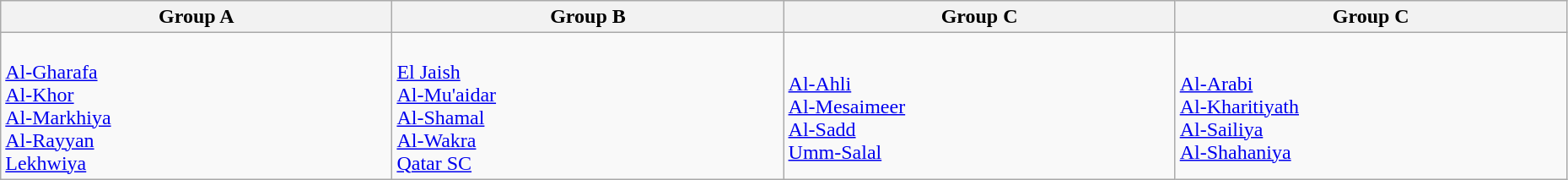<table class="wikitable" width=98%>
<tr>
<th width=20%>Group A</th>
<th width=20%>Group B</th>
<th width=20%>Group C</th>
<th width=20%>Group C</th>
</tr>
<tr>
<td><br><a href='#'>Al-Gharafa</a> <br>
<a href='#'>Al-Khor</a> <br>
<a href='#'>Al-Markhiya</a> <br>
<a href='#'>Al-Rayyan</a> <br>
<a href='#'>Lekhwiya</a></td>
<td><br><a href='#'>El Jaish</a><br>
<a href='#'>Al-Mu'aidar</a>   <br>
<a href='#'>Al-Shamal</a> <br>
<a href='#'>Al-Wakra</a> <br>
<a href='#'>Qatar SC</a> <br></td>
<td><br><a href='#'>Al-Ahli</a> <br>
<a href='#'>Al-Mesaimeer</a>  <br>
<a href='#'>Al-Sadd</a> <br>
<a href='#'>Umm-Salal</a> <br></td>
<td><br><a href='#'>Al-Arabi</a> <br>
<a href='#'>Al-Kharitiyath</a> <br>
<a href='#'>Al-Sailiya</a> <br>
<a href='#'>Al-Shahaniya</a>  <br></td>
</tr>
</table>
